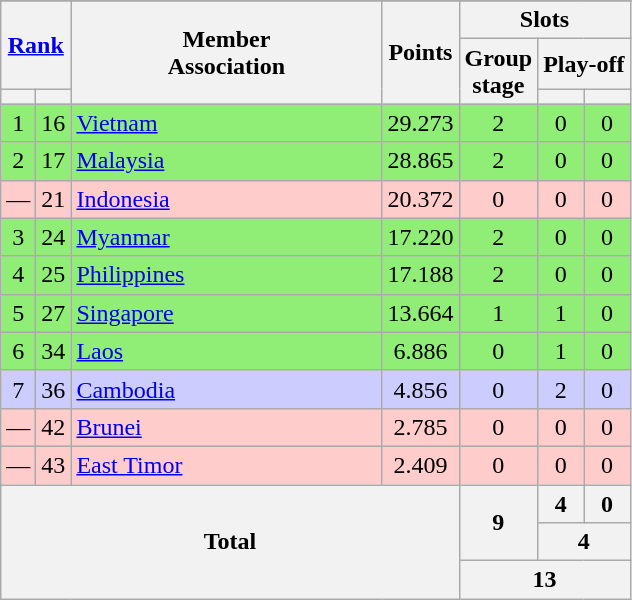<table class="wikitable" style="text-align:center">
<tr>
</tr>
<tr>
<th colspan=2 rowspan=2><a href='#'>Rank</a></th>
<th rowspan=3 width=200>Member<br>Association</th>
<th rowspan=3>Points</th>
<th colspan=4>Slots</th>
</tr>
<tr>
<th rowspan=2>Group<br>stage</th>
<th colspan=2>Play-off</th>
</tr>
<tr>
<th></th>
<th></th>
<th></th>
<th></th>
</tr>
<tr bgcolor=#90ee77>
<td>1</td>
<td>16</td>
<td align=left> <a href='#'>Vietnam</a></td>
<td>29.273</td>
<td>2</td>
<td>0</td>
<td>0</td>
</tr>
<tr bgcolor=#90ee77>
<td>2</td>
<td>17</td>
<td align=left> <a href='#'>Malaysia</a></td>
<td>28.865</td>
<td>2</td>
<td>0</td>
<td>0</td>
</tr>
<tr bgcolor=#ffcccc>
<td>—</td>
<td>21</td>
<td align=left> <a href='#'>Indonesia</a></td>
<td>20.372</td>
<td>0</td>
<td>0</td>
<td>0</td>
</tr>
<tr bgcolor=#90ee77>
<td>3</td>
<td>24</td>
<td align=left> <a href='#'>Myanmar</a></td>
<td>17.220</td>
<td>2</td>
<td>0</td>
<td>0</td>
</tr>
<tr bgcolor=#90ee77>
<td>4</td>
<td>25</td>
<td align=left> <a href='#'>Philippines</a></td>
<td>17.188</td>
<td>2</td>
<td>0</td>
<td>0</td>
</tr>
<tr bgcolor=#90ee77>
<td>5</td>
<td>27</td>
<td align=left> <a href='#'>Singapore</a></td>
<td>13.664</td>
<td>1</td>
<td>1</td>
<td>0</td>
</tr>
<tr bgcolor=#90ee77>
<td>6</td>
<td>34</td>
<td align=left> <a href='#'>Laos</a></td>
<td>6.886</td>
<td>0</td>
<td>1</td>
<td>0</td>
</tr>
<tr bgcolor=#ccccff>
<td>7</td>
<td>36</td>
<td align=left> <a href='#'>Cambodia</a></td>
<td>4.856</td>
<td>0</td>
<td>2</td>
<td>0</td>
</tr>
<tr bgcolor=#ffcccc>
<td>—</td>
<td>42</td>
<td align=left> <a href='#'>Brunei</a></td>
<td>2.785</td>
<td>0</td>
<td>0</td>
<td>0</td>
</tr>
<tr bgcolor=#ffcccc>
<td>—</td>
<td>43</td>
<td align=left> <a href='#'>East Timor</a></td>
<td>2.409</td>
<td>0</td>
<td>0</td>
<td>0</td>
</tr>
<tr>
<th colspan=4 rowspan=3>Total</th>
<th rowspan=2>9</th>
<th>4</th>
<th>0</th>
</tr>
<tr>
<th colspan=2>4</th>
</tr>
<tr>
<th colspan=3>13</th>
</tr>
</table>
